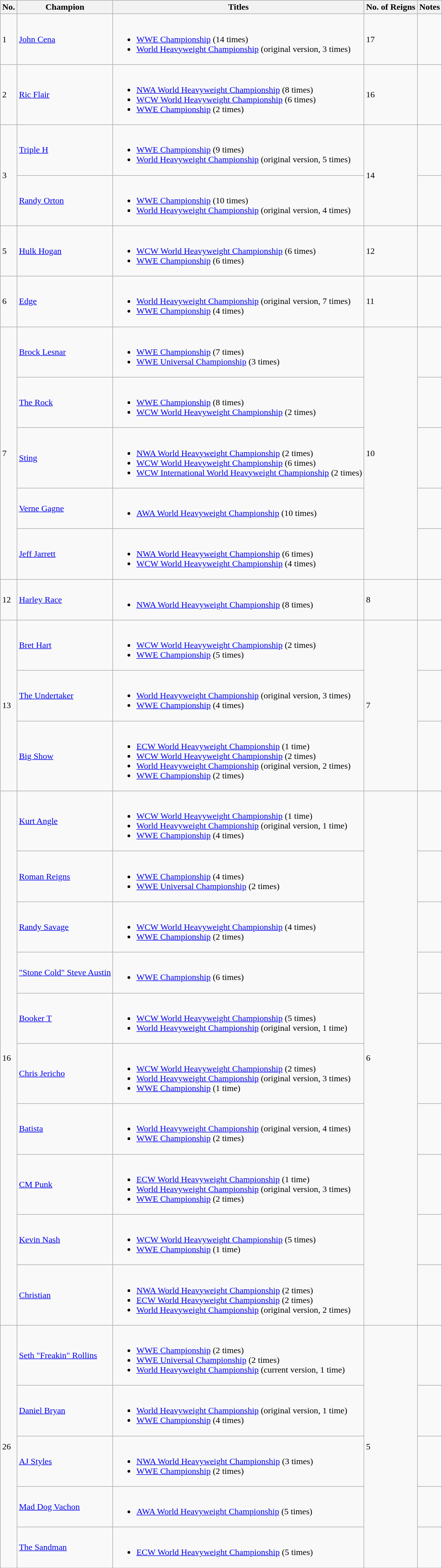<table class="wikitable">
<tr>
<th>No.</th>
<th>Champion</th>
<th>Titles</th>
<th>No. of Reigns</th>
<th>Notes</th>
</tr>
<tr>
<td>1</td>
<td><a href='#'>John Cena</a></td>
<td><br><ul><li><a href='#'>WWE Championship</a> (14 times)</li><li><a href='#'>World Heavyweight Championship</a> (original version, 3 times)</li></ul></td>
<td>17</td>
<td></td>
</tr>
<tr>
<td>2</td>
<td><a href='#'>Ric Flair</a></td>
<td><br><ul><li><a href='#'>NWA World Heavyweight Championship</a> (8 times)</li><li><a href='#'>WCW World Heavyweight Championship</a> (6 times)</li><li><a href='#'>WWE Championship</a> (2 times)</li></ul></td>
<td>16</td>
<td></td>
</tr>
<tr>
<td rowspan="2">3</td>
<td><a href='#'>Triple H</a></td>
<td><br><ul><li><a href='#'>WWE Championship</a> (9 times)</li><li><a href='#'>World Heavyweight Championship</a> (original version, 5 times)</li></ul></td>
<td rowspan="2">14</td>
<td></td>
</tr>
<tr>
<td><a href='#'>Randy Orton</a></td>
<td><br><ul><li><a href='#'>WWE Championship</a> (10 times)</li><li><a href='#'>World Heavyweight Championship</a> (original version, 4 times)</li></ul></td>
<td></td>
</tr>
<tr>
<td>5</td>
<td><a href='#'>Hulk Hogan</a></td>
<td><br><ul><li><a href='#'>WCW World Heavyweight Championship</a> (6 times)</li><li><a href='#'>WWE Championship</a> (6 times)</li></ul></td>
<td>12</td>
<td></td>
</tr>
<tr>
<td>6</td>
<td><a href='#'>Edge</a></td>
<td><br><ul><li><a href='#'>World Heavyweight Championship</a> (original version, 7 times)</li><li><a href='#'>WWE Championship</a> (4 times)</li></ul></td>
<td>11</td>
<td></td>
</tr>
<tr>
<td rowspan="5">7</td>
<td><a href='#'>Brock Lesnar</a></td>
<td><br><ul><li><a href='#'>WWE Championship</a> (7 times)</li><li><a href='#'>WWE Universal Championship</a> (3 times)</li></ul></td>
<td rowspan="5">10</td>
<td></td>
</tr>
<tr>
<td><a href='#'>The Rock</a></td>
<td><br><ul><li><a href='#'>WWE Championship</a> (8 times)</li><li><a href='#'>WCW World Heavyweight Championship</a> (2 times)</li></ul></td>
<td></td>
</tr>
<tr>
<td><a href='#'>Sting</a></td>
<td><br><ul><li><a href='#'>NWA World Heavyweight Championship</a> (2 times)</li><li><a href='#'>WCW World Heavyweight Championship</a> (6 times)</li><li><a href='#'>WCW International World Heavyweight Championship</a> (2 times)</li></ul></td>
<td></td>
</tr>
<tr>
<td><a href='#'>Verne Gagne</a></td>
<td><br><ul><li><a href='#'>AWA World Heavyweight Championship</a> (10 times)</li></ul></td>
<td></td>
</tr>
<tr>
<td><a href='#'>Jeff Jarrett</a></td>
<td><br><ul><li><a href='#'>NWA World Heavyweight Championship</a> (6 times)</li><li><a href='#'>WCW World Heavyweight Championship</a> (4 times)</li></ul></td>
<td></td>
</tr>
<tr>
<td>12</td>
<td><a href='#'>Harley Race</a></td>
<td><br><ul><li><a href='#'>NWA World Heavyweight Championship</a> (8 times)</li></ul></td>
<td>8</td>
<td></td>
</tr>
<tr>
<td rowspan=3>13</td>
<td><a href='#'>Bret Hart</a></td>
<td><br><ul><li><a href='#'>WCW World Heavyweight Championship</a> (2 times)</li><li><a href='#'>WWE Championship</a> (5 times)</li></ul></td>
<td rowspan=3>7</td>
<td></td>
</tr>
<tr>
<td><a href='#'>The Undertaker</a></td>
<td><br><ul><li><a href='#'>World Heavyweight Championship</a> (original version, 3 times)</li><li><a href='#'>WWE Championship</a> (4 times)</li></ul></td>
<td></td>
</tr>
<tr>
<td><a href='#'>Big Show</a></td>
<td><br><ul><li><a href='#'>ECW World Heavyweight Championship</a> (1 time)</li><li><a href='#'>WCW World Heavyweight Championship</a> (2 times)</li><li><a href='#'>World Heavyweight Championship</a> (original version, 2 times)</li><li><a href='#'>WWE Championship</a> (2 times)</li></ul></td>
<td></td>
</tr>
<tr>
<td rowspan="10">16</td>
<td><a href='#'>Kurt Angle</a></td>
<td><br><ul><li><a href='#'>WCW World Heavyweight Championship</a> (1 time)</li><li><a href='#'>World Heavyweight Championship</a> (original version, 1 time)</li><li><a href='#'>WWE Championship</a> (4 times)</li></ul></td>
<td rowspan="10">6</td>
<td></td>
</tr>
<tr>
<td><a href='#'>Roman Reigns</a></td>
<td><br><ul><li><a href='#'>WWE Championship</a> (4 times)</li><li><a href='#'>WWE Universal Championship</a> (2 times)</li></ul></td>
<td></td>
</tr>
<tr>
<td><a href='#'>Randy Savage</a></td>
<td><br><ul><li><a href='#'>WCW World Heavyweight Championship</a> (4 times)</li><li><a href='#'>WWE Championship</a> (2 times)</li></ul></td>
<td></td>
</tr>
<tr>
<td><a href='#'>"Stone Cold" Steve Austin</a></td>
<td><br><ul><li><a href='#'>WWE Championship</a> (6 times)</li></ul></td>
<td></td>
</tr>
<tr>
<td><a href='#'>Booker T</a></td>
<td><br><ul><li><a href='#'>WCW World Heavyweight Championship</a> (5 times)</li><li><a href='#'>World Heavyweight Championship</a> (original version, 1 time)</li></ul></td>
<td></td>
</tr>
<tr>
<td><a href='#'>Chris Jericho</a></td>
<td><br><ul><li><a href='#'>WCW World Heavyweight Championship</a> (2 times)</li><li><a href='#'>World Heavyweight Championship</a> (original version, 3 times)</li><li><a href='#'>WWE Championship</a> (1 time)</li></ul></td>
<td></td>
</tr>
<tr>
<td><a href='#'>Batista</a></td>
<td><br><ul><li><a href='#'>World Heavyweight Championship</a> (original version, 4 times)</li><li><a href='#'>WWE Championship</a> (2 times)</li></ul></td>
<td></td>
</tr>
<tr>
<td><a href='#'>CM Punk</a></td>
<td><br><ul><li><a href='#'>ECW World Heavyweight Championship</a> (1 time)</li><li><a href='#'>World Heavyweight Championship</a> (original version, 3 times)</li><li><a href='#'>WWE Championship</a> (2 times)</li></ul></td>
<td></td>
</tr>
<tr>
<td><a href='#'>Kevin Nash</a></td>
<td><br><ul><li><a href='#'>WCW World Heavyweight Championship</a> (5 times)</li><li><a href='#'>WWE Championship</a> (1 time)</li></ul></td>
<td></td>
</tr>
<tr>
<td><a href='#'>Christian</a></td>
<td><br><ul><li><a href='#'>NWA World Heavyweight Championship</a> (2 times)</li><li><a href='#'>ECW World Heavyweight Championship</a> (2 times)</li><li><a href='#'>World Heavyweight Championship</a> (original version, 2 times)</li></ul></td>
<td></td>
</tr>
<tr>
<td rowspan="5">26</td>
<td><a href='#'>Seth "Freakin" Rollins</a></td>
<td><br><ul><li><a href='#'>WWE Championship</a> (2 times)</li><li><a href='#'>WWE Universal Championship</a> (2 times)</li><li><a href='#'>World Heavyweight Championship</a> (current version, 1 time)</li></ul></td>
<td rowspan="5">5</td>
<td></td>
</tr>
<tr>
<td><a href='#'>Daniel Bryan</a></td>
<td><br><ul><li><a href='#'>World Heavyweight Championship</a> (original version, 1 time)</li><li><a href='#'>WWE Championship</a> (4 times)</li></ul></td>
<td></td>
</tr>
<tr>
<td><a href='#'>AJ Styles</a></td>
<td><br><ul><li><a href='#'>NWA World Heavyweight Championship</a> (3 times)</li><li><a href='#'>WWE Championship</a> (2 times)</li></ul></td>
<td></td>
</tr>
<tr>
<td><a href='#'>Mad Dog Vachon</a></td>
<td><br><ul><li><a href='#'>AWA World Heavyweight Championship</a> (5 times)</li></ul></td>
<td></td>
</tr>
<tr>
<td><a href='#'>The Sandman</a></td>
<td><br><ul><li><a href='#'>ECW World Heavyweight Championship</a> (5 times)</li></ul></td>
<td></td>
</tr>
<tr>
</tr>
</table>
